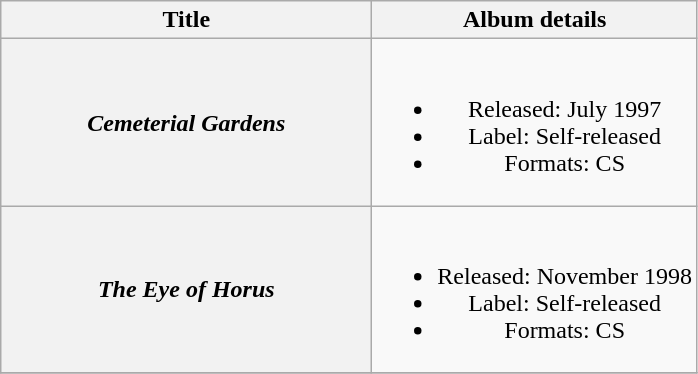<table class="wikitable plainrowheaders" style="text-align:center;">
<tr>
<th scope="col" style="width:15em;">Title</th>
<th scope="col">Album details</th>
</tr>
<tr>
<th scope="row"><em>Cemeterial Gardens</em></th>
<td><br><ul><li>Released: July 1997</li><li>Label: Self-released</li><li>Formats: CS</li></ul></td>
</tr>
<tr>
<th scope="row"><em>The Eye of Horus</em></th>
<td><br><ul><li>Released: November 1998</li><li>Label: Self-released</li><li>Formats: CS</li></ul></td>
</tr>
<tr>
</tr>
</table>
